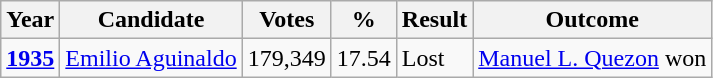<table class="wikitable">
<tr>
<th>Year</th>
<th>Candidate</th>
<th>Votes</th>
<th>%</th>
<th>Result</th>
<th>Outcome</th>
</tr>
<tr>
<td><strong><a href='#'>1935</a></strong></td>
<td><a href='#'>Emilio Aguinaldo</a></td>
<td>179,349</td>
<td>17.54</td>
<td>Lost</td>
<td><a href='#'>Manuel L. Quezon</a> won</td>
</tr>
</table>
